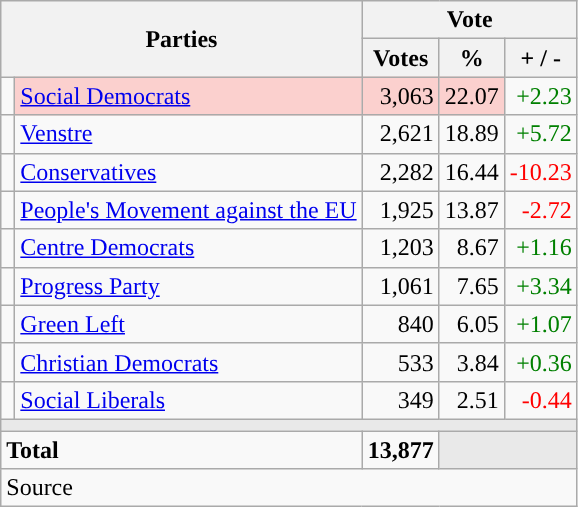<table class="wikitable" style="text-align:right;">
<tr>
<th style="text-align:centre;" rowspan="2" colspan="2" width="225">Parties</th>
<th colspan="3">Vote</th>
</tr>
<tr>
<th width="15">Votes</th>
<th width="15">%</th>
<th width="15">+ / -</th>
</tr>
<tr>
<td width="2" style="color:inherit;background:"></td>
<td bgcolor=#fbd0ce   align="left"><a href='#'>Social Democrats</a></td>
<td bgcolor=#fbd0ce>3,063</td>
<td bgcolor=#fbd0ce>22.07</td>
<td style=color:green;>+2.23</td>
</tr>
<tr>
<td width="2" style="color:inherit;background:"></td>
<td align="left"><a href='#'>Venstre</a></td>
<td>2,621</td>
<td>18.89</td>
<td style=color:green;>+5.72</td>
</tr>
<tr>
<td width="2" style="color:inherit;background:"></td>
<td align="left"><a href='#'>Conservatives</a></td>
<td>2,282</td>
<td>16.44</td>
<td style=color:red;>-10.23</td>
</tr>
<tr>
<td width="2" style="color:inherit;background:"></td>
<td align="left"><a href='#'>People's Movement against the EU</a></td>
<td>1,925</td>
<td>13.87</td>
<td style=color:red;>-2.72</td>
</tr>
<tr>
<td width="2" style="color:inherit;background:"></td>
<td align="left"><a href='#'>Centre Democrats</a></td>
<td>1,203</td>
<td>8.67</td>
<td style=color:green;>+1.16</td>
</tr>
<tr>
<td width="2" style="color:inherit;background:"></td>
<td align="left"><a href='#'>Progress Party</a></td>
<td>1,061</td>
<td>7.65</td>
<td style=color:green;>+3.34</td>
</tr>
<tr>
<td width="2" style="color:inherit;background:"></td>
<td align="left"><a href='#'>Green Left</a></td>
<td>840</td>
<td>6.05</td>
<td style=color:green;>+1.07</td>
</tr>
<tr>
<td width="2" style="color:inherit;background:"></td>
<td align="left"><a href='#'>Christian Democrats</a></td>
<td>533</td>
<td>3.84</td>
<td style=color:green;>+0.36</td>
</tr>
<tr>
<td width="2" style="color:inherit;background:"></td>
<td align="left"><a href='#'>Social Liberals</a></td>
<td>349</td>
<td>2.51</td>
<td style=color:red;>-0.44</td>
</tr>
<tr>
<td colspan="7" bgcolor="#E9E9E9"></td>
</tr>
<tr>
<td align="left" colspan="2"><strong>Total</strong></td>
<td><strong>13,877</strong></td>
<td bgcolor="#E9E9E9" colspan="2"></td>
</tr>
<tr>
<td align="left" colspan="6">Source</td>
</tr>
</table>
